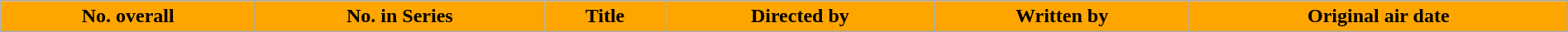<table class="wikitable plainrowheaders" width="100%">
<tr>
<th style="background-color: #FFA500;">No. overall</th>
<th style="background-color: #FFA500;">No. in Series</th>
<th style="background-color: #FFA500;">Title</th>
<th style="background-color: #FFA500;">Directed by</th>
<th style="background-color: #FFA500;">Written by</th>
<th style="background-color: #FFA500;">Original air date<br>











</th>
</tr>
</table>
